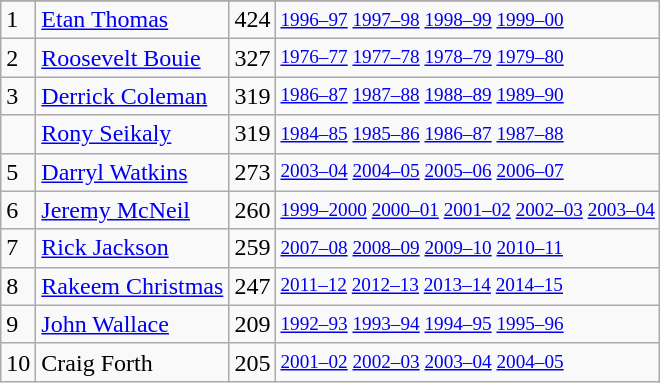<table class="wikitable">
<tr>
</tr>
<tr>
<td>1</td>
<td><a href='#'>Etan Thomas</a></td>
<td>424</td>
<td style="font-size:80%;"><a href='#'>1996–97</a> <a href='#'>1997–98</a> <a href='#'>1998–99</a> <a href='#'>1999–00</a></td>
</tr>
<tr>
<td>2</td>
<td><a href='#'>Roosevelt Bouie</a></td>
<td>327</td>
<td style="font-size:80%;"><a href='#'>1976–77</a> <a href='#'>1977–78</a> <a href='#'>1978–79</a> <a href='#'>1979–80</a></td>
</tr>
<tr>
<td>3</td>
<td><a href='#'>Derrick Coleman</a></td>
<td>319</td>
<td style="font-size:80%;"><a href='#'>1986–87</a> <a href='#'>1987–88</a> <a href='#'>1988–89</a> <a href='#'>1989–90</a></td>
</tr>
<tr>
<td></td>
<td><a href='#'>Rony Seikaly</a></td>
<td>319</td>
<td style="font-size:80%;"><a href='#'>1984–85</a> <a href='#'>1985–86</a> <a href='#'>1986–87</a> <a href='#'>1987–88</a></td>
</tr>
<tr>
<td>5</td>
<td><a href='#'>Darryl Watkins</a></td>
<td>273</td>
<td style="font-size:80%;"><a href='#'>2003–04</a> <a href='#'>2004–05</a> <a href='#'>2005–06</a> <a href='#'>2006–07</a></td>
</tr>
<tr>
<td>6</td>
<td><a href='#'>Jeremy McNeil</a></td>
<td>260</td>
<td style="font-size:80%;"><a href='#'>1999–2000</a> <a href='#'>2000–01</a> <a href='#'>2001–02</a> <a href='#'>2002–03</a> <a href='#'>2003–04</a></td>
</tr>
<tr>
<td>7</td>
<td><a href='#'>Rick Jackson</a></td>
<td>259</td>
<td style="font-size:80%;"><a href='#'>2007–08</a> <a href='#'>2008–09</a> <a href='#'>2009–10</a> <a href='#'>2010–11</a></td>
</tr>
<tr>
<td>8</td>
<td><a href='#'>Rakeem Christmas</a></td>
<td>247</td>
<td style="font-size:80%;"><a href='#'>2011–12</a> <a href='#'>2012–13</a> <a href='#'>2013–14</a> <a href='#'>2014–15</a></td>
</tr>
<tr>
<td>9</td>
<td><a href='#'>John Wallace</a></td>
<td>209</td>
<td style="font-size:80%;"><a href='#'>1992–93</a> <a href='#'>1993–94</a> <a href='#'>1994–95</a> <a href='#'>1995–96</a></td>
</tr>
<tr>
<td>10</td>
<td>Craig Forth</td>
<td>205</td>
<td style="font-size:80%;"><a href='#'>2001–02</a> <a href='#'>2002–03</a> <a href='#'>2003–04</a> <a href='#'>2004–05</a></td>
</tr>
</table>
